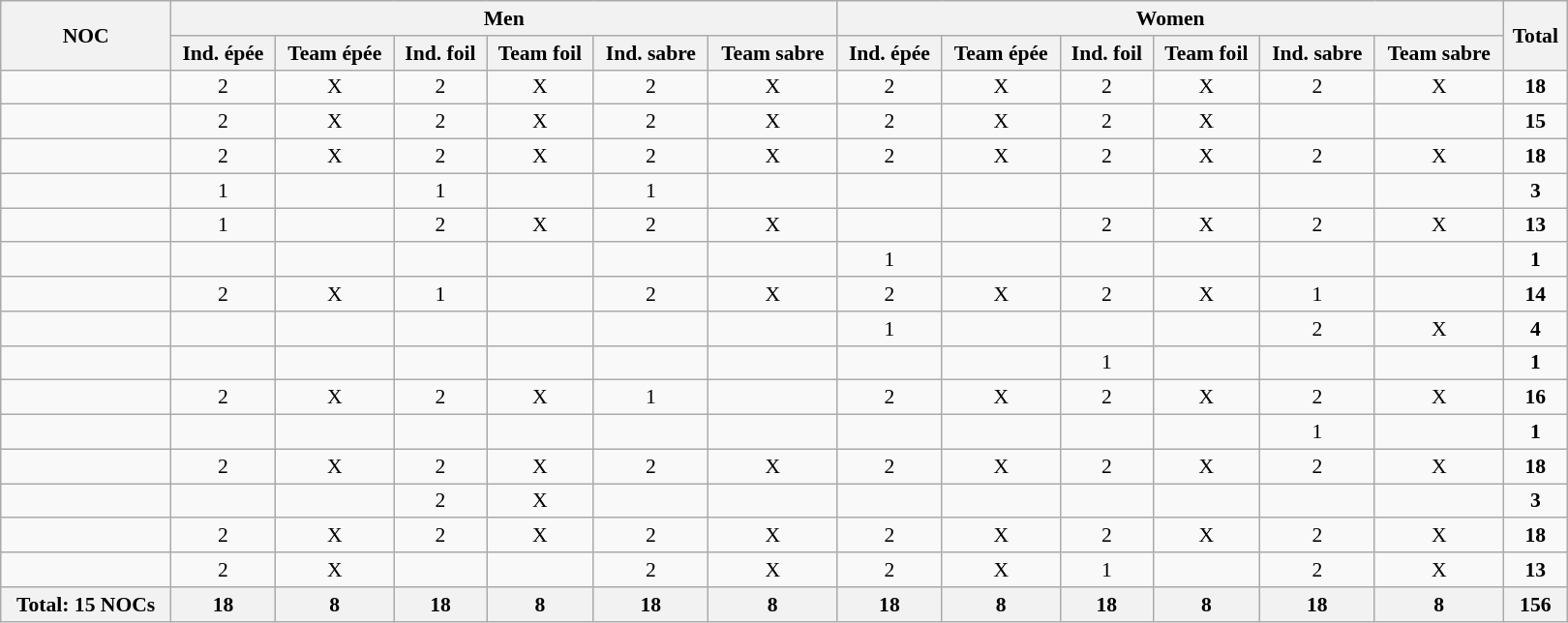<table class="wikitable" width=1080 style="text-align:center; font-size:90%">
<tr>
<th rowspan="2" align="left">NOC</th>
<th colspan="6">Men</th>
<th colspan="6">Women</th>
<th rowspan="2">Total</th>
</tr>
<tr>
<th>Ind. épée</th>
<th>Team épée</th>
<th>Ind. foil</th>
<th>Team foil</th>
<th>Ind. sabre</th>
<th>Team sabre</th>
<th>Ind. épée</th>
<th>Team épée</th>
<th>Ind. foil</th>
<th>Team foil</th>
<th>Ind. sabre</th>
<th>Team sabre</th>
</tr>
<tr>
<td style="text-align:left;"></td>
<td>2</td>
<td>X</td>
<td>2</td>
<td>X</td>
<td>2</td>
<td>X</td>
<td>2</td>
<td>X</td>
<td>2</td>
<td>X</td>
<td>2</td>
<td>X</td>
<td><strong>18</strong></td>
</tr>
<tr>
<td style="text-align:left;"></td>
<td>2</td>
<td>X</td>
<td>2</td>
<td>X</td>
<td>2</td>
<td>X</td>
<td>2</td>
<td>X</td>
<td>2</td>
<td>X</td>
<td></td>
<td></td>
<td><strong>15</strong></td>
</tr>
<tr>
<td style="text-align:left;"></td>
<td>2</td>
<td>X</td>
<td>2</td>
<td>X</td>
<td>2</td>
<td>X</td>
<td>2</td>
<td>X</td>
<td>2</td>
<td>X</td>
<td>2</td>
<td>X</td>
<td><strong>18</strong></td>
</tr>
<tr>
<td style="text-align:left;"></td>
<td>1</td>
<td></td>
<td>1</td>
<td></td>
<td>1</td>
<td></td>
<td></td>
<td></td>
<td></td>
<td></td>
<td></td>
<td></td>
<td><strong>3</strong></td>
</tr>
<tr>
<td style="text-align:left;"></td>
<td>1</td>
<td></td>
<td>2</td>
<td>X</td>
<td>2</td>
<td>X</td>
<td></td>
<td></td>
<td>2</td>
<td>X</td>
<td>2</td>
<td>X</td>
<td><strong>13</strong></td>
</tr>
<tr>
<td style="text-align:left;"></td>
<td></td>
<td></td>
<td></td>
<td></td>
<td></td>
<td></td>
<td>1</td>
<td></td>
<td></td>
<td></td>
<td></td>
<td></td>
<td><strong>1</strong></td>
</tr>
<tr>
<td style="text-align:left;"></td>
<td>2</td>
<td>X</td>
<td>1</td>
<td></td>
<td>2</td>
<td>X</td>
<td>2</td>
<td>X</td>
<td>2</td>
<td>X</td>
<td>1</td>
<td></td>
<td><strong>14</strong></td>
</tr>
<tr>
<td style="text-align:left;"></td>
<td></td>
<td></td>
<td></td>
<td></td>
<td></td>
<td></td>
<td>1</td>
<td></td>
<td></td>
<td></td>
<td>2</td>
<td>X</td>
<td><strong>4</strong></td>
</tr>
<tr>
<td style="text-align:left;"></td>
<td></td>
<td></td>
<td></td>
<td></td>
<td></td>
<td></td>
<td></td>
<td></td>
<td>1</td>
<td></td>
<td></td>
<td></td>
<td><strong>1</strong></td>
</tr>
<tr>
<td style="text-align:left;"></td>
<td>2</td>
<td>X</td>
<td>2</td>
<td>X</td>
<td>1</td>
<td></td>
<td>2</td>
<td>X</td>
<td>2</td>
<td>X</td>
<td>2</td>
<td>X</td>
<td><strong>16</strong></td>
</tr>
<tr>
<td style="text-align:left;"></td>
<td></td>
<td></td>
<td></td>
<td></td>
<td></td>
<td></td>
<td></td>
<td></td>
<td></td>
<td></td>
<td>1</td>
<td></td>
<td><strong>1</strong></td>
</tr>
<tr>
<td style="text-align:left;"></td>
<td>2</td>
<td>X</td>
<td>2</td>
<td>X</td>
<td>2</td>
<td>X</td>
<td>2</td>
<td>X</td>
<td>2</td>
<td>X</td>
<td>2</td>
<td>X</td>
<td><strong>18</strong></td>
</tr>
<tr>
<td style="text-align:left;"></td>
<td></td>
<td></td>
<td>2</td>
<td>X</td>
<td></td>
<td></td>
<td></td>
<td></td>
<td></td>
<td></td>
<td></td>
<td></td>
<td><strong>3</strong></td>
</tr>
<tr>
<td style="text-align:left;"></td>
<td>2</td>
<td>X</td>
<td>2</td>
<td>X</td>
<td>2</td>
<td>X</td>
<td>2</td>
<td>X</td>
<td>2</td>
<td>X</td>
<td>2</td>
<td>X</td>
<td><strong>18</strong></td>
</tr>
<tr>
<td style="text-align:left;"></td>
<td>2</td>
<td>X</td>
<td></td>
<td></td>
<td>2</td>
<td>X</td>
<td>2</td>
<td>X</td>
<td>1</td>
<td></td>
<td>2</td>
<td>X</td>
<td><strong>13</strong></td>
</tr>
<tr>
<th>Total: 15 NOCs</th>
<th>18</th>
<th>8</th>
<th>18</th>
<th>8</th>
<th>18</th>
<th>8</th>
<th>18</th>
<th>8</th>
<th>18</th>
<th>8</th>
<th>18</th>
<th>8</th>
<th>156</th>
</tr>
</table>
